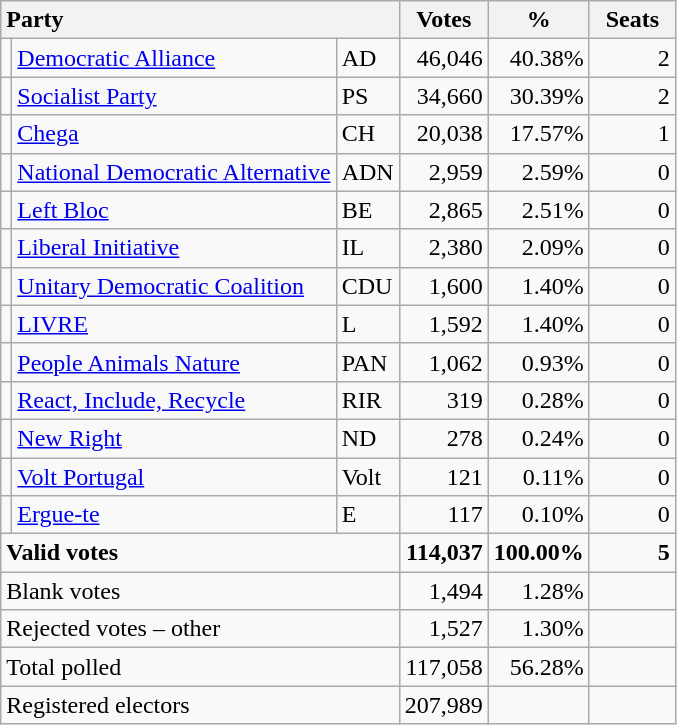<table class="wikitable" border="1" style="text-align:right;">
<tr>
<th style="text-align:left;" colspan=3>Party</th>
<th align=center width="50">Votes</th>
<th align=center width="50">%</th>
<th align=center width="50">Seats</th>
</tr>
<tr>
<td></td>
<td align=left><a href='#'>Democratic Alliance</a></td>
<td align=left>AD</td>
<td>46,046</td>
<td>40.38%</td>
<td>2</td>
</tr>
<tr>
<td></td>
<td align=left><a href='#'>Socialist Party</a></td>
<td align=left>PS</td>
<td>34,660</td>
<td>30.39%</td>
<td>2</td>
</tr>
<tr>
<td></td>
<td align=left><a href='#'>Chega</a></td>
<td align=left>CH</td>
<td>20,038</td>
<td>17.57%</td>
<td>1</td>
</tr>
<tr>
<td></td>
<td align=left><a href='#'>National Democratic Alternative</a></td>
<td align=left>ADN</td>
<td>2,959</td>
<td>2.59%</td>
<td>0</td>
</tr>
<tr>
<td></td>
<td align=left><a href='#'>Left Bloc</a></td>
<td align=left>BE</td>
<td>2,865</td>
<td>2.51%</td>
<td>0</td>
</tr>
<tr>
<td></td>
<td align=left><a href='#'>Liberal Initiative</a></td>
<td align=left>IL</td>
<td>2,380</td>
<td>2.09%</td>
<td>0</td>
</tr>
<tr>
<td></td>
<td align=left style="white-space: nowrap;"><a href='#'>Unitary Democratic Coalition</a></td>
<td align=left>CDU</td>
<td>1,600</td>
<td>1.40%</td>
<td>0</td>
</tr>
<tr>
<td></td>
<td align=left><a href='#'>LIVRE</a></td>
<td align=left>L</td>
<td>1,592</td>
<td>1.40%</td>
<td>0</td>
</tr>
<tr>
<td></td>
<td align=left><a href='#'>People Animals Nature</a></td>
<td align=left>PAN</td>
<td>1,062</td>
<td>0.93%</td>
<td>0</td>
</tr>
<tr>
<td></td>
<td align=left><a href='#'>React, Include, Recycle</a></td>
<td align=left>RIR</td>
<td>319</td>
<td>0.28%</td>
<td>0</td>
</tr>
<tr>
<td></td>
<td align=left><a href='#'>New Right</a></td>
<td align=left>ND</td>
<td>278</td>
<td>0.24%</td>
<td>0</td>
</tr>
<tr>
<td></td>
<td align=left><a href='#'>Volt Portugal</a></td>
<td align=left>Volt</td>
<td>121</td>
<td>0.11%</td>
<td>0</td>
</tr>
<tr>
<td></td>
<td align=left><a href='#'>Ergue-te</a></td>
<td align=left>E</td>
<td>117</td>
<td>0.10%</td>
<td>0</td>
</tr>
<tr style="font-weight:bold">
<td align=left colspan=3>Valid votes</td>
<td>114,037</td>
<td>100.00%</td>
<td>5</td>
</tr>
<tr>
<td align=left colspan=3>Blank votes</td>
<td>1,494</td>
<td>1.28%</td>
<td></td>
</tr>
<tr>
<td align=left colspan=3>Rejected votes – other</td>
<td>1,527</td>
<td>1.30%</td>
<td></td>
</tr>
<tr>
<td align=left colspan=3>Total polled</td>
<td>117,058</td>
<td>56.28%</td>
<td></td>
</tr>
<tr>
<td align=left colspan=3>Registered electors</td>
<td>207,989</td>
<td></td>
<td></td>
</tr>
</table>
